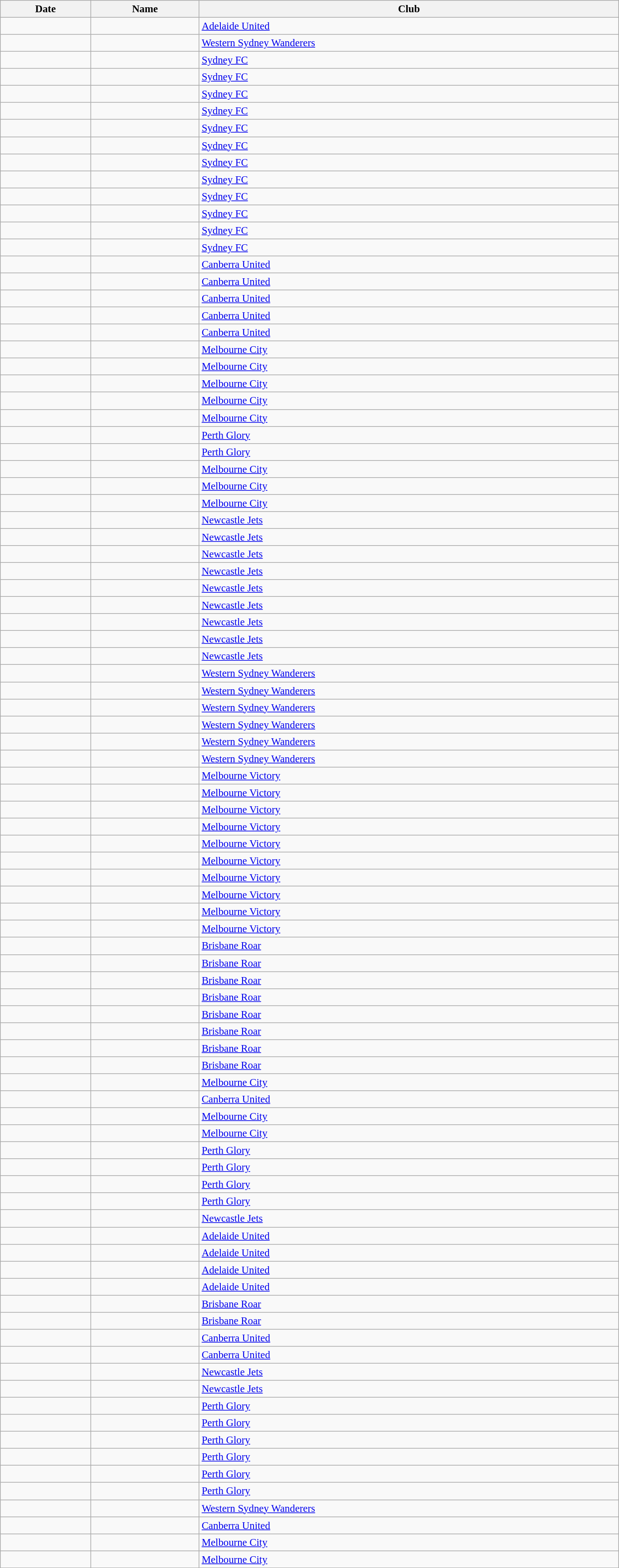<table class="wikitable sortable" style="width:72%; font-size:95%; ">
<tr>
<th>Date</th>
<th>Name</th>
<th>Club</th>
</tr>
<tr>
<td></td>
<td></td>
<td><a href='#'>Adelaide United</a></td>
</tr>
<tr>
<td></td>
<td></td>
<td><a href='#'>Western Sydney Wanderers</a></td>
</tr>
<tr>
<td></td>
<td></td>
<td><a href='#'>Sydney FC</a></td>
</tr>
<tr>
<td></td>
<td></td>
<td><a href='#'>Sydney FC</a></td>
</tr>
<tr>
<td></td>
<td></td>
<td><a href='#'>Sydney FC</a></td>
</tr>
<tr>
<td></td>
<td></td>
<td><a href='#'>Sydney FC</a></td>
</tr>
<tr>
<td></td>
<td></td>
<td><a href='#'>Sydney FC</a></td>
</tr>
<tr>
<td></td>
<td></td>
<td><a href='#'>Sydney FC</a></td>
</tr>
<tr>
<td></td>
<td></td>
<td><a href='#'>Sydney FC</a></td>
</tr>
<tr>
<td></td>
<td></td>
<td><a href='#'>Sydney FC</a></td>
</tr>
<tr>
<td></td>
<td></td>
<td><a href='#'>Sydney FC</a></td>
</tr>
<tr>
<td></td>
<td></td>
<td><a href='#'>Sydney FC</a></td>
</tr>
<tr>
<td></td>
<td></td>
<td><a href='#'>Sydney FC</a></td>
</tr>
<tr>
<td></td>
<td></td>
<td><a href='#'>Sydney FC</a></td>
</tr>
<tr>
<td></td>
<td></td>
<td><a href='#'>Canberra United</a></td>
</tr>
<tr>
<td></td>
<td></td>
<td><a href='#'>Canberra United</a></td>
</tr>
<tr>
<td></td>
<td></td>
<td><a href='#'>Canberra United</a></td>
</tr>
<tr>
<td></td>
<td></td>
<td><a href='#'>Canberra United</a></td>
</tr>
<tr>
<td></td>
<td></td>
<td><a href='#'>Canberra United</a></td>
</tr>
<tr>
<td></td>
<td></td>
<td><a href='#'>Melbourne City</a></td>
</tr>
<tr>
<td></td>
<td></td>
<td><a href='#'>Melbourne City</a></td>
</tr>
<tr>
<td></td>
<td></td>
<td><a href='#'>Melbourne City</a></td>
</tr>
<tr>
<td></td>
<td></td>
<td><a href='#'>Melbourne City</a></td>
</tr>
<tr>
<td></td>
<td></td>
<td><a href='#'>Melbourne City</a></td>
</tr>
<tr>
<td></td>
<td></td>
<td><a href='#'>Perth Glory</a></td>
</tr>
<tr>
<td></td>
<td></td>
<td><a href='#'>Perth Glory</a></td>
</tr>
<tr>
<td></td>
<td></td>
<td><a href='#'>Melbourne City</a></td>
</tr>
<tr>
<td></td>
<td></td>
<td><a href='#'>Melbourne City</a></td>
</tr>
<tr>
<td></td>
<td></td>
<td><a href='#'>Melbourne City</a></td>
</tr>
<tr>
<td></td>
<td></td>
<td><a href='#'>Newcastle Jets</a></td>
</tr>
<tr>
<td></td>
<td></td>
<td><a href='#'>Newcastle Jets</a></td>
</tr>
<tr>
<td></td>
<td></td>
<td><a href='#'>Newcastle Jets</a></td>
</tr>
<tr>
<td></td>
<td></td>
<td><a href='#'>Newcastle Jets</a></td>
</tr>
<tr>
<td></td>
<td></td>
<td><a href='#'>Newcastle Jets</a></td>
</tr>
<tr>
<td></td>
<td></td>
<td><a href='#'>Newcastle Jets</a></td>
</tr>
<tr>
<td></td>
<td></td>
<td><a href='#'>Newcastle Jets</a></td>
</tr>
<tr>
<td></td>
<td></td>
<td><a href='#'>Newcastle Jets</a></td>
</tr>
<tr>
<td></td>
<td></td>
<td><a href='#'>Newcastle Jets</a></td>
</tr>
<tr>
<td></td>
<td></td>
<td><a href='#'>Western Sydney Wanderers</a></td>
</tr>
<tr>
<td></td>
<td></td>
<td><a href='#'>Western Sydney Wanderers</a></td>
</tr>
<tr>
<td></td>
<td></td>
<td><a href='#'>Western Sydney Wanderers</a></td>
</tr>
<tr>
<td></td>
<td></td>
<td><a href='#'>Western Sydney Wanderers</a></td>
</tr>
<tr>
<td></td>
<td></td>
<td><a href='#'>Western Sydney Wanderers</a></td>
</tr>
<tr>
<td></td>
<td></td>
<td><a href='#'>Western Sydney Wanderers</a></td>
</tr>
<tr>
<td></td>
<td></td>
<td><a href='#'>Melbourne Victory</a></td>
</tr>
<tr>
<td></td>
<td></td>
<td><a href='#'>Melbourne Victory</a></td>
</tr>
<tr>
<td></td>
<td></td>
<td><a href='#'>Melbourne Victory</a></td>
</tr>
<tr>
<td></td>
<td></td>
<td><a href='#'>Melbourne Victory</a></td>
</tr>
<tr>
<td></td>
<td></td>
<td><a href='#'>Melbourne Victory</a></td>
</tr>
<tr>
<td></td>
<td></td>
<td><a href='#'>Melbourne Victory</a></td>
</tr>
<tr>
<td></td>
<td></td>
<td><a href='#'>Melbourne Victory</a></td>
</tr>
<tr>
<td></td>
<td></td>
<td><a href='#'>Melbourne Victory</a></td>
</tr>
<tr>
<td></td>
<td></td>
<td><a href='#'>Melbourne Victory</a></td>
</tr>
<tr>
<td></td>
<td></td>
<td><a href='#'>Melbourne Victory</a></td>
</tr>
<tr>
<td></td>
<td></td>
<td><a href='#'>Brisbane Roar</a></td>
</tr>
<tr>
<td></td>
<td></td>
<td><a href='#'>Brisbane Roar</a></td>
</tr>
<tr>
<td></td>
<td></td>
<td><a href='#'>Brisbane Roar</a></td>
</tr>
<tr>
<td></td>
<td></td>
<td><a href='#'>Brisbane Roar</a></td>
</tr>
<tr>
<td></td>
<td></td>
<td><a href='#'>Brisbane Roar</a></td>
</tr>
<tr>
<td></td>
<td></td>
<td><a href='#'>Brisbane Roar</a></td>
</tr>
<tr>
<td></td>
<td></td>
<td><a href='#'>Brisbane Roar</a></td>
</tr>
<tr>
<td></td>
<td></td>
<td><a href='#'>Brisbane Roar</a></td>
</tr>
<tr>
<td></td>
<td></td>
<td><a href='#'>Melbourne City</a></td>
</tr>
<tr>
<td></td>
<td></td>
<td><a href='#'>Canberra United</a></td>
</tr>
<tr>
<td></td>
<td></td>
<td><a href='#'>Melbourne City</a></td>
</tr>
<tr>
<td></td>
<td></td>
<td><a href='#'>Melbourne City</a></td>
</tr>
<tr>
<td></td>
<td></td>
<td><a href='#'>Perth Glory</a></td>
</tr>
<tr>
<td></td>
<td></td>
<td><a href='#'>Perth Glory</a></td>
</tr>
<tr>
<td></td>
<td></td>
<td><a href='#'>Perth Glory</a></td>
</tr>
<tr>
<td></td>
<td></td>
<td><a href='#'>Perth Glory</a></td>
</tr>
<tr>
<td></td>
<td></td>
<td><a href='#'>Newcastle Jets</a></td>
</tr>
<tr>
<td></td>
<td></td>
<td><a href='#'>Adelaide United</a></td>
</tr>
<tr>
<td></td>
<td></td>
<td><a href='#'>Adelaide United</a></td>
</tr>
<tr>
<td></td>
<td></td>
<td><a href='#'>Adelaide United</a></td>
</tr>
<tr>
<td></td>
<td></td>
<td><a href='#'>Adelaide United</a></td>
</tr>
<tr>
<td></td>
<td></td>
<td><a href='#'>Brisbane Roar</a></td>
</tr>
<tr>
<td></td>
<td></td>
<td><a href='#'>Brisbane Roar</a></td>
</tr>
<tr>
<td></td>
<td></td>
<td><a href='#'>Canberra United</a></td>
</tr>
<tr>
<td></td>
<td></td>
<td><a href='#'>Canberra United</a></td>
</tr>
<tr>
<td></td>
<td></td>
<td><a href='#'>Newcastle Jets</a></td>
</tr>
<tr>
<td></td>
<td></td>
<td><a href='#'>Newcastle Jets</a></td>
</tr>
<tr>
<td></td>
<td></td>
<td><a href='#'>Perth Glory</a></td>
</tr>
<tr>
<td></td>
<td></td>
<td><a href='#'>Perth Glory</a></td>
</tr>
<tr>
<td></td>
<td></td>
<td><a href='#'>Perth Glory</a></td>
</tr>
<tr>
<td></td>
<td></td>
<td><a href='#'>Perth Glory</a></td>
</tr>
<tr>
<td></td>
<td></td>
<td><a href='#'>Perth Glory</a></td>
</tr>
<tr>
<td></td>
<td></td>
<td><a href='#'>Perth Glory</a></td>
</tr>
<tr>
<td></td>
<td></td>
<td><a href='#'>Western Sydney Wanderers</a></td>
</tr>
<tr>
<td></td>
<td></td>
<td><a href='#'>Canberra United</a></td>
</tr>
<tr>
<td></td>
<td></td>
<td><a href='#'>Melbourne City</a></td>
</tr>
<tr>
<td></td>
<td></td>
<td><a href='#'>Melbourne City</a></td>
</tr>
</table>
